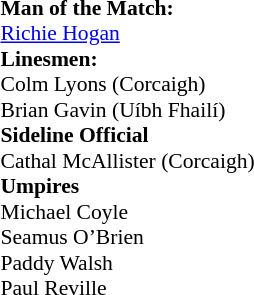<table width=100% style="font-size: 90%">
<tr>
<td><br><strong>Man of the Match:</strong>
<br> <a href='#'>Richie Hogan</a><br><strong>Linesmen:</strong>
<br> Colm Lyons (Corcaigh)
<br> Brian Gavin (Uíbh Fhailí)<br><strong>Sideline Official</strong>
<br> Cathal McAllister (Corcaigh)<br><strong>Umpires</strong>
<br> Michael Coyle
<br> Seamus O’Brien
<br> Paddy Walsh
<br> Paul Reville</td>
</tr>
</table>
